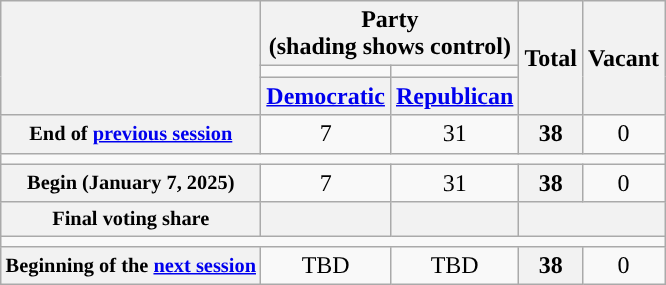<table class="wikitable" style="text-align:center">
<tr>
<th rowspan="3" scope="col"> </th>
<th colspan="2" scope="col">Party<div>(shading shows control)</div></th>
<th rowspan="3" scope="col">Total</th>
<th rowspan="3" scope="col">Vacant</th>
</tr>
<tr style="height:5px">
<td style="background-color:"></td>
<td style="background-color:"></td>
</tr>
<tr>
<th scope="col"><a href='#'>Democratic</a></th>
<th scope="col"><a href='#'>Republican</a></th>
</tr>
<tr>
<th scope="row" style="font-size:85%">End of <a href='#'>previous session</a></th>
<td>7</td>
<td>31</td>
<th>38</th>
<td>0</td>
</tr>
<tr>
<td colspan="5"></td>
</tr>
<tr>
<th scope="row" style="font-size:85%">Begin (January 7, 2025)</th>
<td>7</td>
<td>31</td>
<th>38</th>
<td>0</td>
</tr>
<tr>
<th scope="row" style="font-size:85%">Final voting share</th>
<th></th>
<th></th>
<th colspan="2"></th>
</tr>
<tr>
<td colspan="5"></td>
</tr>
<tr>
<th scope="row" style="font-size:85%">Beginning of the <a href='#'>next session</a></th>
<td>TBD</td>
<td>TBD</td>
<th>38</th>
<td>0</td>
</tr>
</table>
